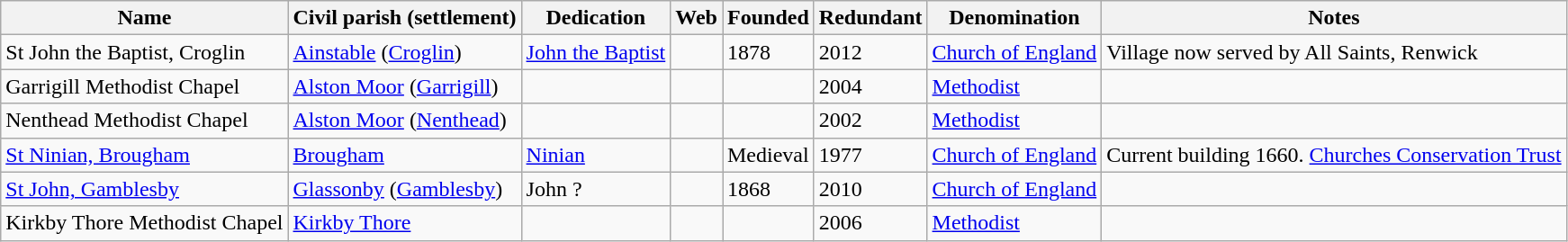<table class="wikitable sortable">
<tr>
<th scope="col">Name</th>
<th>Civil parish (settlement)</th>
<th>Dedication</th>
<th>Web</th>
<th>Founded</th>
<th>Redundant</th>
<th scope="col">Denomination</th>
<th>Notes</th>
</tr>
<tr>
<td>St John the Baptist, Croglin</td>
<td><a href='#'>Ainstable</a> (<a href='#'>Croglin</a>)</td>
<td><a href='#'>John the Baptist</a></td>
<td></td>
<td>1878</td>
<td>2012</td>
<td><a href='#'>Church of England</a></td>
<td>Village now served by All Saints, Renwick</td>
</tr>
<tr>
<td>Garrigill Methodist Chapel</td>
<td><a href='#'>Alston Moor</a> (<a href='#'>Garrigill</a>)</td>
<td></td>
<td></td>
<td></td>
<td>2004</td>
<td><a href='#'>Methodist</a></td>
<td></td>
</tr>
<tr>
<td>Nenthead Methodist Chapel</td>
<td><a href='#'>Alston Moor</a> (<a href='#'>Nenthead</a>)</td>
<td></td>
<td></td>
<td></td>
<td>2002</td>
<td><a href='#'>Methodist</a></td>
<td></td>
</tr>
<tr>
<td><a href='#'>St Ninian, Brougham</a></td>
<td><a href='#'>Brougham</a></td>
<td><a href='#'>Ninian</a></td>
<td></td>
<td>Medieval</td>
<td>1977</td>
<td><a href='#'>Church of England</a></td>
<td>Current building 1660. <a href='#'>Churches Conservation Trust</a></td>
</tr>
<tr>
<td><a href='#'>St John, Gamblesby</a></td>
<td><a href='#'>Glassonby</a> (<a href='#'>Gamblesby</a>)</td>
<td>John ?</td>
<td></td>
<td>1868</td>
<td>2010</td>
<td><a href='#'>Church of England</a></td>
<td></td>
</tr>
<tr>
<td>Kirkby Thore Methodist Chapel</td>
<td><a href='#'>Kirkby Thore</a></td>
<td></td>
<td></td>
<td></td>
<td>2006</td>
<td><a href='#'>Methodist</a></td>
<td></td>
</tr>
</table>
